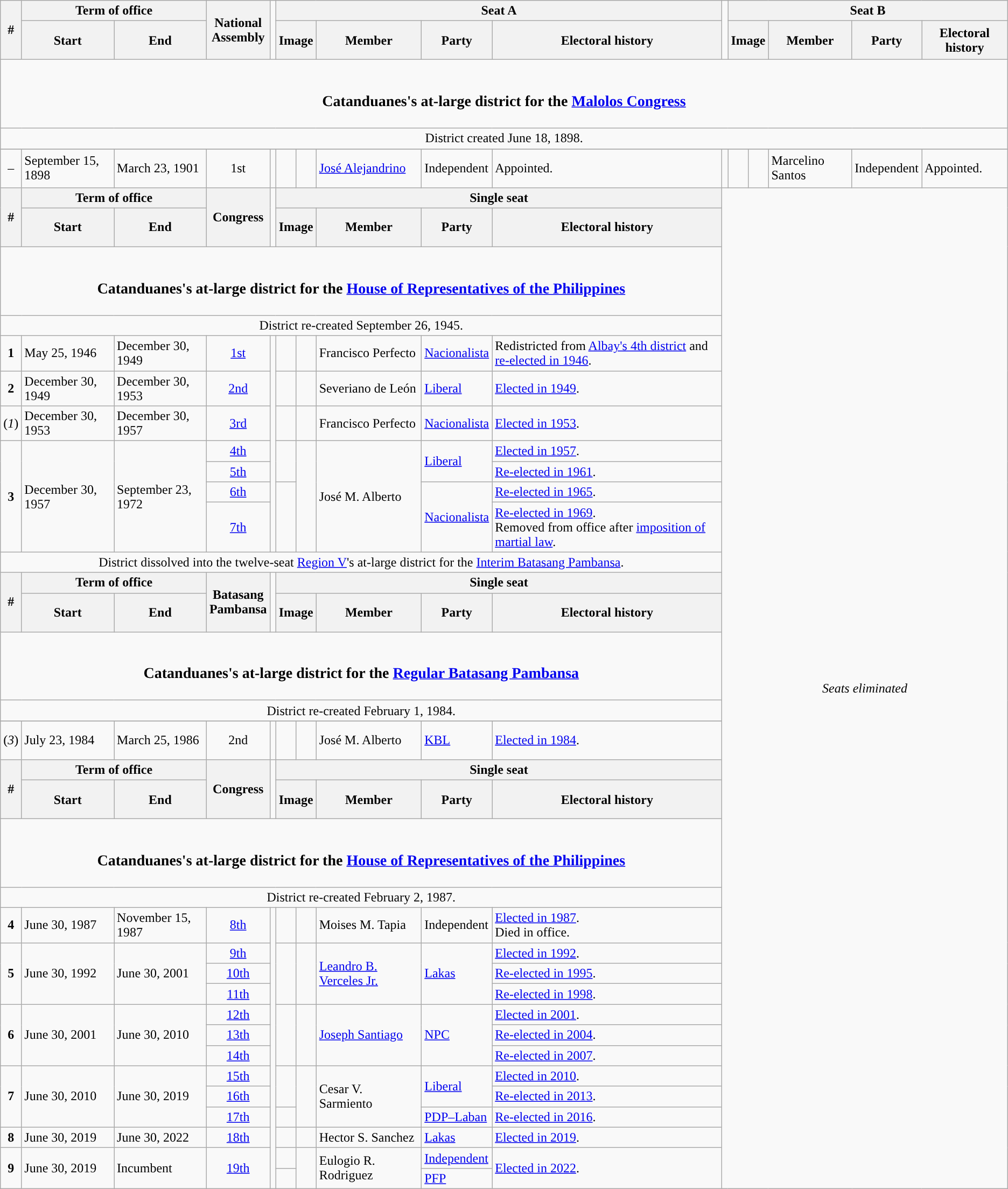<table class=wikitable>
<tr>
<th rowspan=2>#</th>
<th colspan=2>Term of office</th>
<th rowspan=2>National<br>Assembly</th>
<td rowspan=2></td>
<th colspan=5>Seat A</th>
<td rowspan=2></td>
<th colspan=5>Seat B</th>
</tr>
<tr style="height:3em">
<th>Start</th>
<th>End</th>
<th colspan="2" style="text-align:center;">Image</th>
<th>Member</th>
<th>Party</th>
<th>Electoral history</th>
<th colspan="2" style="text-align:center;">Image</th>
<th>Member</th>
<th>Party</th>
<th>Electoral history</th>
</tr>
<tr>
<td colspan="16" style="text-align:center;"><br><h3>Catanduanes's at-large district for the <a href='#'>Malolos Congress</a></h3></td>
</tr>
<tr>
<td colspan="16" style="text-align:center;">District created June 18, 1898.</td>
</tr>
<tr>
</tr>
<tr style="height:3em">
<td style="text-align:center;">–</td>
<td>September 15, 1898</td>
<td>March 23, 1901</td>
<td style="text-align:center;">1st</td>
<td></td>
<td style="color:inherit;background:"></td>
<td></td>
<td><a href='#'>José Alejandrino</a></td>
<td>Independent</td>
<td>Appointed.</td>
<td></td>
<td style="color:inherit;background:"></td>
<td></td>
<td>Marcelino Santos</td>
<td>Independent</td>
<td>Appointed.</td>
</tr>
<tr>
<th rowspan=2>#</th>
<th colspan=2>Term of office</th>
<th rowspan=2>Congress</th>
<td rowspan=2></td>
<th colspan=5>Single seat</th>
<td rowspan=59 colspan=6 style="text-align:center;"><em>Seats eliminated</em></td>
</tr>
<tr style="height:3em">
<th>Start</th>
<th>End</th>
<th colspan="2" style="text-align:center;">Image</th>
<th>Member</th>
<th>Party</th>
<th>Electoral history</th>
</tr>
<tr>
<td colspan="10" style="text-align:center;"><br><h3>Catanduanes's at-large district for the <a href='#'>House of Representatives of the Philippines</a></h3></td>
</tr>
<tr>
<td colspan="10" style="text-align:center;">District re-created September 26, 1945.</td>
</tr>
<tr>
<td style="text-align:center;"><strong>1</strong></td>
<td>May 25, 1946</td>
<td>December 30, 1949</td>
<td style="text-align:center;"><a href='#'>1st</a></td>
<td rowspan=7></td>
<td style="color:inherit;background:"></td>
<td></td>
<td>Francisco Perfecto</td>
<td><a href='#'>Nacionalista</a></td>
<td>Redistricted from <a href='#'>Albay's 4th district</a> and <a href='#'>re-elected in 1946</a>.</td>
</tr>
<tr>
<td style="text-align:center;"><strong>2</strong></td>
<td>December 30, 1949</td>
<td>December 30, 1953</td>
<td style="text-align:center;"><a href='#'>2nd</a></td>
<td style="color:inherit;background:"></td>
<td></td>
<td>Severiano de León</td>
<td><a href='#'>Liberal</a></td>
<td><a href='#'>Elected in 1949</a>.</td>
</tr>
<tr>
<td style="text-align:center;">(<em>1</em>)</td>
<td>December 30, 1953</td>
<td>December 30, 1957</td>
<td style="text-align:center;"><a href='#'>3rd</a></td>
<td style="color:inherit;background:"></td>
<td></td>
<td>Francisco Perfecto</td>
<td><a href='#'>Nacionalista</a></td>
<td><a href='#'>Elected in 1953</a>.</td>
</tr>
<tr>
<td rowspan="4" style="text-align:center;"><strong>3</strong></td>
<td rowspan="4">December 30, 1957</td>
<td rowspan="4">September 23, 1972</td>
<td style="text-align:center;"><a href='#'>4th</a></td>
<td rowspan="2" style="color:inherit;background:"></td>
<td rowspan="4"></td>
<td rowspan="4">José M. Alberto</td>
<td rowspan="2"><a href='#'>Liberal</a></td>
<td><a href='#'>Elected in 1957</a>.</td>
</tr>
<tr>
<td style="text-align:center;"><a href='#'>5th</a></td>
<td><a href='#'>Re-elected in 1961</a>.</td>
</tr>
<tr>
<td style="text-align:center;"><a href='#'>6th</a></td>
<td rowspan="2" style="color:inherit;background:"></td>
<td rowspan="2"><a href='#'>Nacionalista</a></td>
<td><a href='#'>Re-elected in 1965</a>.</td>
</tr>
<tr>
<td style="text-align:center;"><a href='#'>7th</a></td>
<td><a href='#'>Re-elected in 1969</a>.<br>Removed from office after <a href='#'>imposition of martial law</a>.</td>
</tr>
<tr>
<td colspan="10" style="text-align:center;">District dissolved into the twelve-seat <a href='#'>Region V</a>'s at-large district for the <a href='#'>Interim Batasang Pambansa</a>.</td>
</tr>
<tr>
<th rowspan=2>#</th>
<th colspan=2>Term of office</th>
<th rowspan=2>Batasang<br>Pambansa</th>
<td rowspan=2></td>
<th colspan=5>Single seat</th>
</tr>
<tr style="height:3em">
<th>Start</th>
<th>End</th>
<th colspan="2" style="text-align:center;">Image</th>
<th>Member</th>
<th>Party</th>
<th>Electoral history</th>
</tr>
<tr>
<td colspan="10" style="text-align:center;"><br><h3>Catanduanes's at-large district for the <a href='#'>Regular Batasang Pambansa</a></h3></td>
</tr>
<tr>
<td colspan="10" style="text-align:center;">District re-created February 1, 1984.</td>
</tr>
<tr>
</tr>
<tr style="height:3em">
<td style="text-align:center;">(<em>3</em>)</td>
<td>July 23, 1984</td>
<td>March 25, 1986</td>
<td style="text-align:center;">2nd</td>
<td></td>
<td style="color:inherit;background:"></td>
<td></td>
<td>José M. Alberto</td>
<td><a href='#'>KBL</a></td>
<td><a href='#'>Elected in 1984</a>.</td>
</tr>
<tr>
<th rowspan=2>#</th>
<th colspan=2>Term of office</th>
<th rowspan=2>Congress</th>
<td rowspan=2></td>
<th colspan=5>Single seat</th>
</tr>
<tr style="height:3em">
<th>Start</th>
<th>End</th>
<th colspan="2" style="text-align:center;">Image</th>
<th>Member</th>
<th>Party</th>
<th>Electoral history</th>
</tr>
<tr>
<td colspan="10" style="text-align:center;"><br><h3>Catanduanes's at-large district for the <a href='#'>House of Representatives of the Philippines</a></h3></td>
</tr>
<tr>
<td colspan="10" style="text-align:center;">District re-created February 2, 1987.</td>
</tr>
<tr>
<td style="text-align:center;"><strong>4</strong></td>
<td>June 30, 1987</td>
<td>November 15, 1987</td>
<td style="text-align:center;"><a href='#'>8th</a></td>
<td rowspan="13"></td>
<td style="color:inherit;background:"></td>
<td></td>
<td>Moises M. Tapia</td>
<td>Independent</td>
<td><a href='#'>Elected in 1987</a>.<br>Died in office.</td>
</tr>
<tr>
<td rowspan="3" style="text-align:center;"><strong>5</strong></td>
<td rowspan="3">June 30, 1992</td>
<td rowspan="3">June 30, 2001</td>
<td style="text-align:center;"><a href='#'>9th</a></td>
<td rowspan="3" style="color:inherit;background:"></td>
<td rowspan="3"></td>
<td rowspan="3"><a href='#'>Leandro B. Verceles Jr.</a></td>
<td rowspan="3"><a href='#'>Lakas</a></td>
<td><a href='#'>Elected in 1992</a>.</td>
</tr>
<tr>
<td style="text-align:center;"><a href='#'>10th</a></td>
<td><a href='#'>Re-elected in 1995</a>.</td>
</tr>
<tr>
<td style="text-align:center;"><a href='#'>11th</a></td>
<td><a href='#'>Re-elected in 1998</a>.</td>
</tr>
<tr>
<td rowspan="3" style="text-align:center;"><strong>6</strong></td>
<td rowspan="3">June 30, 2001</td>
<td rowspan="3">June 30, 2010</td>
<td style="text-align:center;"><a href='#'>12th</a></td>
<td rowspan="3" style="color:inherit;background:"></td>
<td rowspan="3"></td>
<td rowspan="3"><a href='#'>Joseph Santiago</a></td>
<td rowspan="3"><a href='#'>NPC</a></td>
<td><a href='#'>Elected in 2001</a>.</td>
</tr>
<tr>
<td style="text-align:center;"><a href='#'>13th</a></td>
<td><a href='#'>Re-elected in 2004</a>.</td>
</tr>
<tr>
<td style="text-align:center;"><a href='#'>14th</a></td>
<td><a href='#'>Re-elected in 2007</a>.</td>
</tr>
<tr>
<td rowspan="3" style="text-align:center;"><strong>7</strong></td>
<td rowspan="3">June 30, 2010</td>
<td rowspan="3">June 30, 2019</td>
<td style="text-align:center;"><a href='#'>15th</a></td>
<td rowspan="2" style="color:inherit;background:"></td>
<td rowspan="3"></td>
<td rowspan="3">Cesar V. Sarmiento</td>
<td rowspan="2"><a href='#'>Liberal</a></td>
<td><a href='#'>Elected in 2010</a>.</td>
</tr>
<tr>
<td style="text-align:center;"><a href='#'>16th</a></td>
<td><a href='#'>Re-elected in 2013</a>.</td>
</tr>
<tr>
<td style="text-align:center;"><a href='#'>17th</a></td>
<td style="color:inherit;background:"></td>
<td><a href='#'>PDP–Laban</a></td>
<td><a href='#'>Re-elected in 2016</a>.</td>
</tr>
<tr>
<td style="text-align:center;"><strong>8</strong></td>
<td>June 30, 2019</td>
<td>June 30, 2022</td>
<td style="text-align:center;"><a href='#'>18th</a></td>
<td style="color:inherit;background:"></td>
<td></td>
<td>Hector S. Sanchez</td>
<td><a href='#'>Lakas</a></td>
<td><a href='#'>Elected in 2019</a>.</td>
</tr>
<tr>
<td style="text-align:center;" rowspan="2"><strong>9</strong></td>
<td rowspan="2">June 30, 2019</td>
<td rowspan="2">Incumbent</td>
<td style="text-align:center;" rowspan="2"><a href='#'>19th</a></td>
<td style="color:inherit;background:"></td>
<td rowspan="2"></td>
<td rowspan="2">Eulogio R. Rodriguez</td>
<td><a href='#'>Independent</a></td>
<td rowspan="2"><a href='#'>Elected in 2022</a>.</td>
</tr>
<tr>
<td style="color:inherit;background:"></td>
<td><a href='#'>PFP</a></td>
</tr>
</table>
